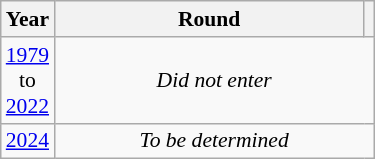<table class="wikitable" style="text-align: center; font-size:90%">
<tr>
<th>Year</th>
<th style="width:200px">Round</th>
<th></th>
</tr>
<tr>
<td><a href='#'>1979</a><br>to<br><a href='#'>2022</a></td>
<td colspan="2"><em>Did not enter</em></td>
</tr>
<tr>
<td><a href='#'>2024</a></td>
<td colspan="2"><em>To be determined</em></td>
</tr>
</table>
